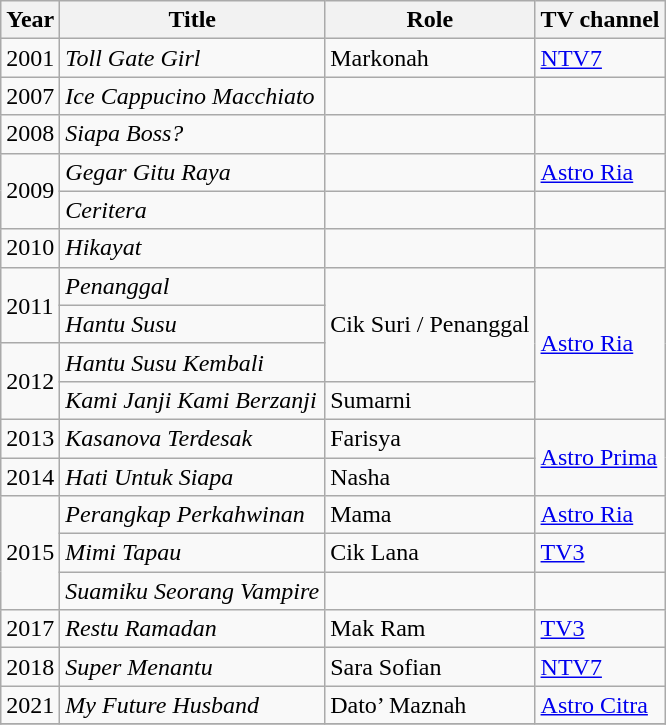<table class="wikitable">
<tr>
<th>Year</th>
<th>Title</th>
<th>Role</th>
<th>TV channel</th>
</tr>
<tr>
<td>2001</td>
<td><em>Toll Gate Girl</em></td>
<td>Markonah</td>
<td><a href='#'>NTV7</a></td>
</tr>
<tr>
<td>2007</td>
<td><em>Ice Cappucino Macchiato</em></td>
<td></td>
<td></td>
</tr>
<tr>
<td>2008</td>
<td><em>Siapa Boss?</em></td>
<td></td>
<td></td>
</tr>
<tr>
<td rowspan=2>2009</td>
<td><em>Gegar Gitu Raya</em></td>
<td></td>
<td><a href='#'>Astro Ria</a></td>
</tr>
<tr>
<td><em>Ceritera</em></td>
<td></td>
<td></td>
</tr>
<tr>
<td>2010</td>
<td><em>Hikayat</em></td>
<td></td>
<td></td>
</tr>
<tr>
<td rowspan="2">2011</td>
<td><em>Penanggal</em></td>
<td rowspan="3">Cik Suri / Penanggal</td>
<td rowspan="4"><a href='#'>Astro Ria</a></td>
</tr>
<tr>
<td><em>Hantu Susu</em></td>
</tr>
<tr>
<td rowspan="2">2012</td>
<td><em>Hantu Susu Kembali</em></td>
</tr>
<tr>
<td><em>Kami Janji Kami Berzanji</em></td>
<td>Sumarni</td>
</tr>
<tr>
<td>2013</td>
<td><em>Kasanova Terdesak</em></td>
<td>Farisya</td>
<td rowspan=2><a href='#'>Astro Prima</a></td>
</tr>
<tr>
<td>2014</td>
<td><em>Hati Untuk Siapa</em></td>
<td>Nasha</td>
</tr>
<tr>
<td rowspan=3>2015</td>
<td><em>Perangkap Perkahwinan</em></td>
<td>Mama</td>
<td><a href='#'>Astro Ria</a></td>
</tr>
<tr>
<td><em>Mimi Tapau</em></td>
<td>Cik Lana</td>
<td><a href='#'>TV3</a></td>
</tr>
<tr>
<td><em>Suamiku Seorang Vampire</em></td>
<td></td>
<td></td>
</tr>
<tr>
<td>2017</td>
<td><em>Restu Ramadan</em></td>
<td>Mak Ram</td>
<td><a href='#'>TV3</a></td>
</tr>
<tr>
<td>2018</td>
<td><em>Super Menantu</em></td>
<td>Sara Sofian</td>
<td><a href='#'>NTV7</a></td>
</tr>
<tr>
<td>2021</td>
<td><em>My Future Husband</em></td>
<td>Dato’ Maznah</td>
<td><a href='#'>Astro Citra</a></td>
</tr>
<tr>
</tr>
</table>
